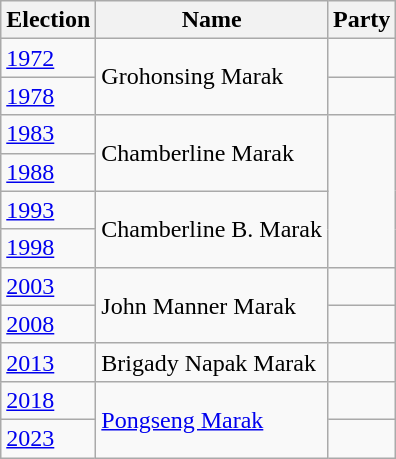<table class="wikitable sortable">
<tr>
<th>Election</th>
<th>Name</th>
<th colspan=2>Party</th>
</tr>
<tr>
<td><a href='#'>1972</a></td>
<td rowspan=2>Grohonsing Marak</td>
<td></td>
</tr>
<tr>
<td><a href='#'>1978</a></td>
<td></td>
</tr>
<tr>
<td><a href='#'>1983</a></td>
<td rowspan=2>Chamberline Marak</td>
</tr>
<tr>
<td><a href='#'>1988</a></td>
</tr>
<tr>
<td><a href='#'>1993</a></td>
<td rowspan=2>Chamberline B. Marak</td>
</tr>
<tr>
<td><a href='#'>1998</a></td>
</tr>
<tr>
<td><a href='#'>2003</a></td>
<td rowspan=2>John Manner Marak</td>
<td></td>
</tr>
<tr>
<td><a href='#'>2008</a></td>
</tr>
<tr>
<td><a href='#'>2013</a></td>
<td>Brigady Napak Marak</td>
<td></td>
</tr>
<tr>
<td><a href='#'>2018</a></td>
<td rowspan=2><a href='#'>Pongseng Marak</a></td>
<td></td>
</tr>
<tr>
<td><a href='#'>2023</a></td>
</tr>
</table>
